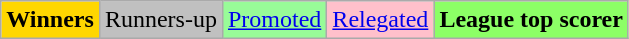<table class="wikitable" align="left">
<tr>
<td bgcolor=gold><strong>Winners</strong></td>
<td bgcolor=silver>Runners-up</td>
<td bgcolor=PaleGreen><a href='#'>Promoted</a></td>
<td bgcolor=Pink><a href='#'>Relegated</a></td>
<td bgcolor="#8CFF66"><strong>League top scorer</strong></td>
</tr>
</table>
